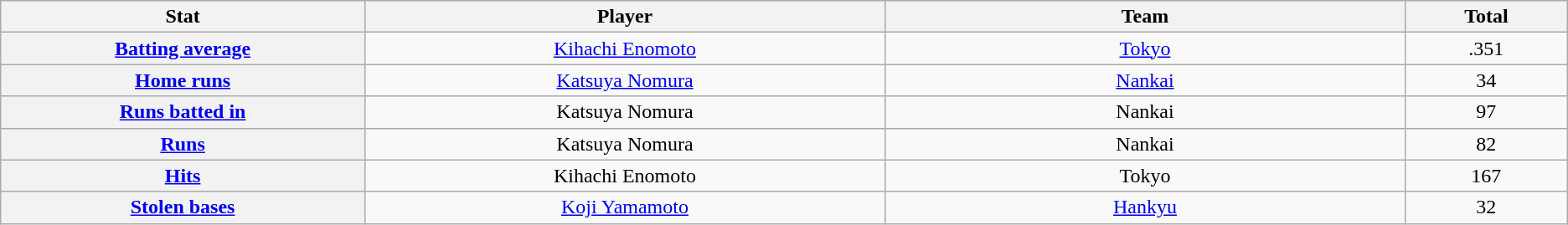<table class="wikitable" style="text-align:center;">
<tr>
<th scope="col" style="width:7%;">Stat</th>
<th scope="col" style="width:10%;">Player</th>
<th scope="col" style="width:10%;">Team</th>
<th scope="col" style="width:3%;">Total</th>
</tr>
<tr>
<th scope="row" style="text-align:center;"><a href='#'>Batting average</a></th>
<td><a href='#'>Kihachi Enomoto</a></td>
<td><a href='#'>Tokyo</a></td>
<td>.351</td>
</tr>
<tr>
<th scope="row" style="text-align:center;"><a href='#'>Home runs</a></th>
<td><a href='#'>Katsuya Nomura</a></td>
<td><a href='#'>Nankai</a></td>
<td>34</td>
</tr>
<tr>
<th scope="row" style="text-align:center;"><a href='#'>Runs batted in</a></th>
<td>Katsuya Nomura</td>
<td>Nankai</td>
<td>97</td>
</tr>
<tr>
<th scope="row" style="text-align:center;"><a href='#'>Runs</a></th>
<td>Katsuya Nomura</td>
<td>Nankai</td>
<td>82</td>
</tr>
<tr>
<th scope="row" style="text-align:center;"><a href='#'>Hits</a></th>
<td>Kihachi Enomoto</td>
<td>Tokyo</td>
<td>167</td>
</tr>
<tr>
<th scope="row" style="text-align:center;"><a href='#'>Stolen bases</a></th>
<td><a href='#'>Koji Yamamoto</a></td>
<td><a href='#'>Hankyu</a></td>
<td>32</td>
</tr>
</table>
